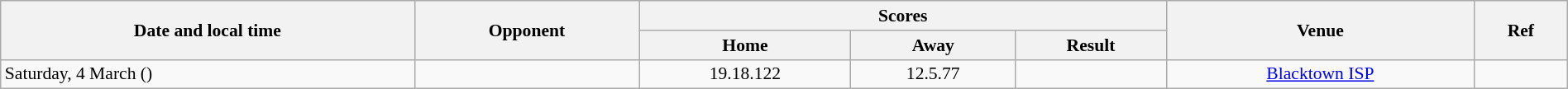<table class="wikitable plainrowheaders" style="font-size:90%; width:100%; text-align:center;">
<tr>
<th rowspan="2" scope="col">Date and local time</th>
<th rowspan="2" scope="col">Opponent</th>
<th colspan="3" scope="col">Scores</th>
<th rowspan="2" scope="col">Venue</th>
<th rowspan="2" scope="col">Ref</th>
</tr>
<tr>
<th scope="col">Home</th>
<th scope="col">Away</th>
<th scope="col">Result</th>
</tr>
<tr>
<td align="left">Saturday, 4 March ()</td>
<td align="left"></td>
<td>19.18.122</td>
<td>12.5.77</td>
<td></td>
<td><a href='#'>Blacktown ISP</a></td>
<td></td>
</tr>
</table>
